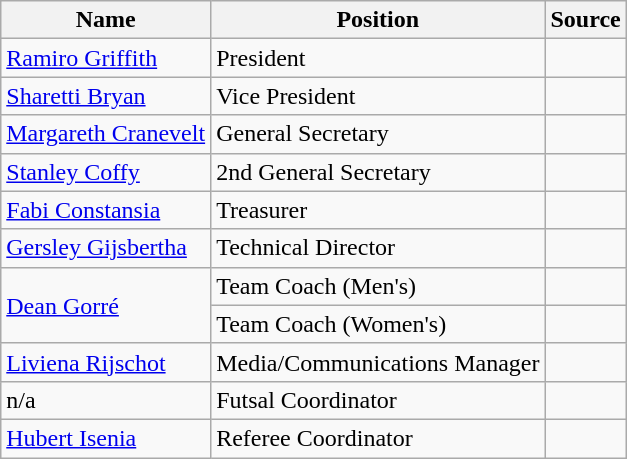<table class="wikitable">
<tr>
<th>Name</th>
<th>Position</th>
<th>Source</th>
</tr>
<tr>
<td> <a href='#'>Ramiro Griffith</a></td>
<td>President</td>
<td></td>
</tr>
<tr>
<td> <a href='#'>Sharetti Bryan</a></td>
<td>Vice President</td>
<td></td>
</tr>
<tr>
<td> <a href='#'>Margareth Cranevelt</a></td>
<td>General Secretary</td>
<td></td>
</tr>
<tr>
<td> <a href='#'>Stanley Coffy</a></td>
<td>2nd General Secretary</td>
<td></td>
</tr>
<tr>
<td> <a href='#'>Fabi Constansia</a></td>
<td>Treasurer</td>
<td></td>
</tr>
<tr>
<td> <a href='#'>Gersley Gijsbertha</a></td>
<td>Technical Director</td>
<td></td>
</tr>
<tr>
<td rowspan="2"> <a href='#'>Dean Gorré</a></td>
<td>Team Coach (Men's)</td>
<td></td>
</tr>
<tr>
<td>Team Coach (Women's)</td>
<td></td>
</tr>
<tr>
<td> <a href='#'>Liviena Rijschot</a></td>
<td>Media/Communications Manager</td>
<td></td>
</tr>
<tr>
<td>n/a</td>
<td>Futsal Coordinator</td>
<td></td>
</tr>
<tr>
<td> <a href='#'>Hubert Isenia</a></td>
<td>Referee Coordinator</td>
<td></td>
</tr>
</table>
